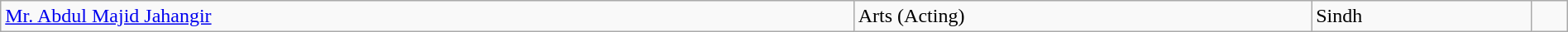<table class="wikitable plainrowheaders" style="width:100%">
<tr>
<td><a href='#'>Mr. Abdul Majid Jahangir</a></td>
<td>Arts (Acting)</td>
<td>Sindh</td>
<td></td>
</tr>
</table>
